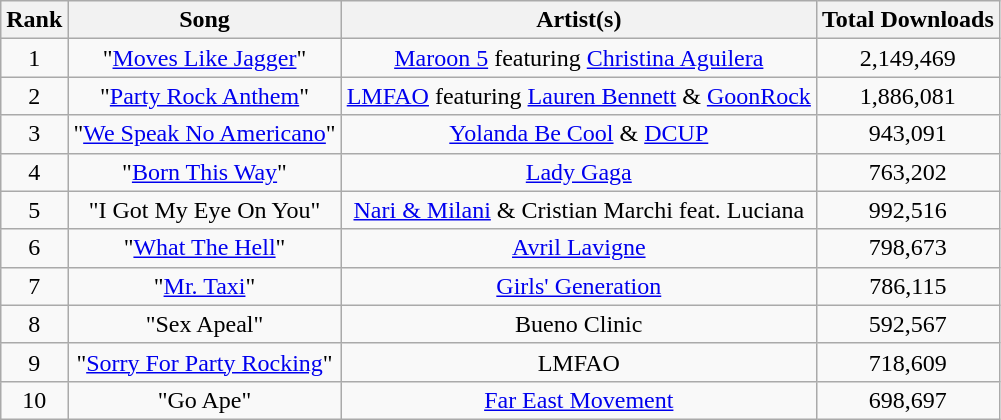<table class="wikitable" style="text-align:center">
<tr>
<th>Rank</th>
<th>Song</th>
<th>Artist(s)</th>
<th>Total Downloads</th>
</tr>
<tr>
<td>1</td>
<td>"<a href='#'>Moves Like Jagger</a>"</td>
<td><a href='#'>Maroon 5</a> featuring <a href='#'>Christina Aguilera</a></td>
<td>2,149,469</td>
</tr>
<tr>
<td>2</td>
<td>"<a href='#'>Party Rock Anthem</a>"</td>
<td><a href='#'>LMFAO</a> featuring <a href='#'>Lauren Bennett</a> & <a href='#'>GoonRock</a></td>
<td>1,886,081</td>
</tr>
<tr>
<td>3</td>
<td>"<a href='#'>We Speak No Americano</a>"</td>
<td><a href='#'>Yolanda Be Cool</a> & <a href='#'>DCUP</a></td>
<td>943,091</td>
</tr>
<tr>
<td>4</td>
<td>"<a href='#'>Born This Way</a>"</td>
<td><a href='#'>Lady Gaga</a></td>
<td>763,202</td>
</tr>
<tr>
<td>5</td>
<td>"I Got My Eye On You"</td>
<td><a href='#'>Nari & Milani</a> & Cristian Marchi feat. Luciana</td>
<td>992,516</td>
</tr>
<tr>
<td>6</td>
<td>"<a href='#'>What The Hell</a>"</td>
<td><a href='#'>Avril Lavigne</a></td>
<td>798,673</td>
</tr>
<tr>
<td>7</td>
<td>"<a href='#'>Mr. Taxi</a>"</td>
<td><a href='#'>Girls' Generation</a></td>
<td>786,115</td>
</tr>
<tr>
<td>8</td>
<td>"Sex Apeal"</td>
<td>Bueno Clinic</td>
<td>592,567</td>
</tr>
<tr>
<td>9</td>
<td>"<a href='#'>Sorry For Party Rocking</a>"</td>
<td>LMFAO</td>
<td>718,609</td>
</tr>
<tr>
<td>10</td>
<td>"Go Ape"</td>
<td><a href='#'>Far East Movement</a></td>
<td>698,697</td>
</tr>
</table>
